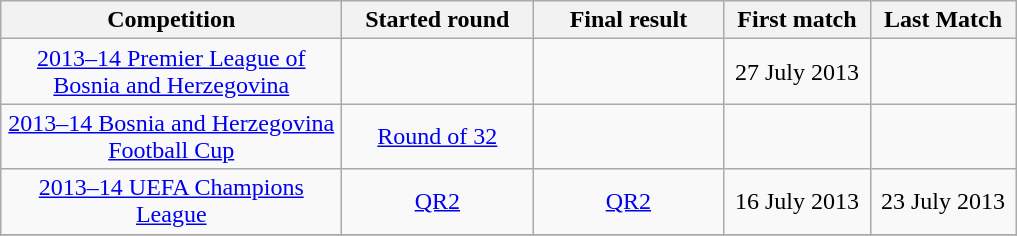<table class="wikitable" style="text-align: center;">
<tr>
<th width="220">Competition</th>
<th width="120">Started round</th>
<th width="120">Final result</th>
<th width="90">First match</th>
<th width="90">Last Match</th>
</tr>
<tr>
<td><a href='#'>2013–14 Premier League of Bosnia and Herzegovina</a></td>
<td></td>
<td></td>
<td>27 July 2013</td>
<td></td>
</tr>
<tr>
<td><a href='#'>2013–14 Bosnia and Herzegovina Football Cup</a></td>
<td><a href='#'>Round of 32</a></td>
<td></td>
<td></td>
<td></td>
</tr>
<tr>
<td><a href='#'>2013–14 UEFA Champions League</a></td>
<td><a href='#'>QR2</a></td>
<td><a href='#'>QR2</a></td>
<td>16 July 2013</td>
<td>23 July 2013</td>
</tr>
<tr>
</tr>
</table>
